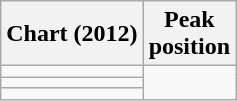<table class="wikitable sortable">
<tr>
<th>Chart (2012)</th>
<th>Peak<br>position</th>
</tr>
<tr>
<td></td>
</tr>
<tr>
<td></td>
</tr>
<tr>
<td></td>
</tr>
</table>
